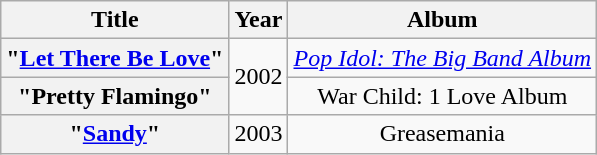<table class="wikitable plainrowheaders" style="text-align:center;" border="1">
<tr>
<th scope="col">Title</th>
<th scope="col">Year</th>
<th scope="col">Album</th>
</tr>
<tr>
<th scope="row">"<a href='#'>Let There Be Love</a>"</th>
<td rowspan=2>2002</td>
<td><em><a href='#'>Pop Idol: The Big Band Album</a></td>
</tr>
<tr>
<th scope="row">"Pretty Flamingo"</th>
<td></em>War Child: 1 Love Album<em></td>
</tr>
<tr>
<th scope="row">"<a href='#'>Sandy</a>"</th>
<td>2003</td>
<td></em>Greasemania<em></td>
</tr>
</table>
